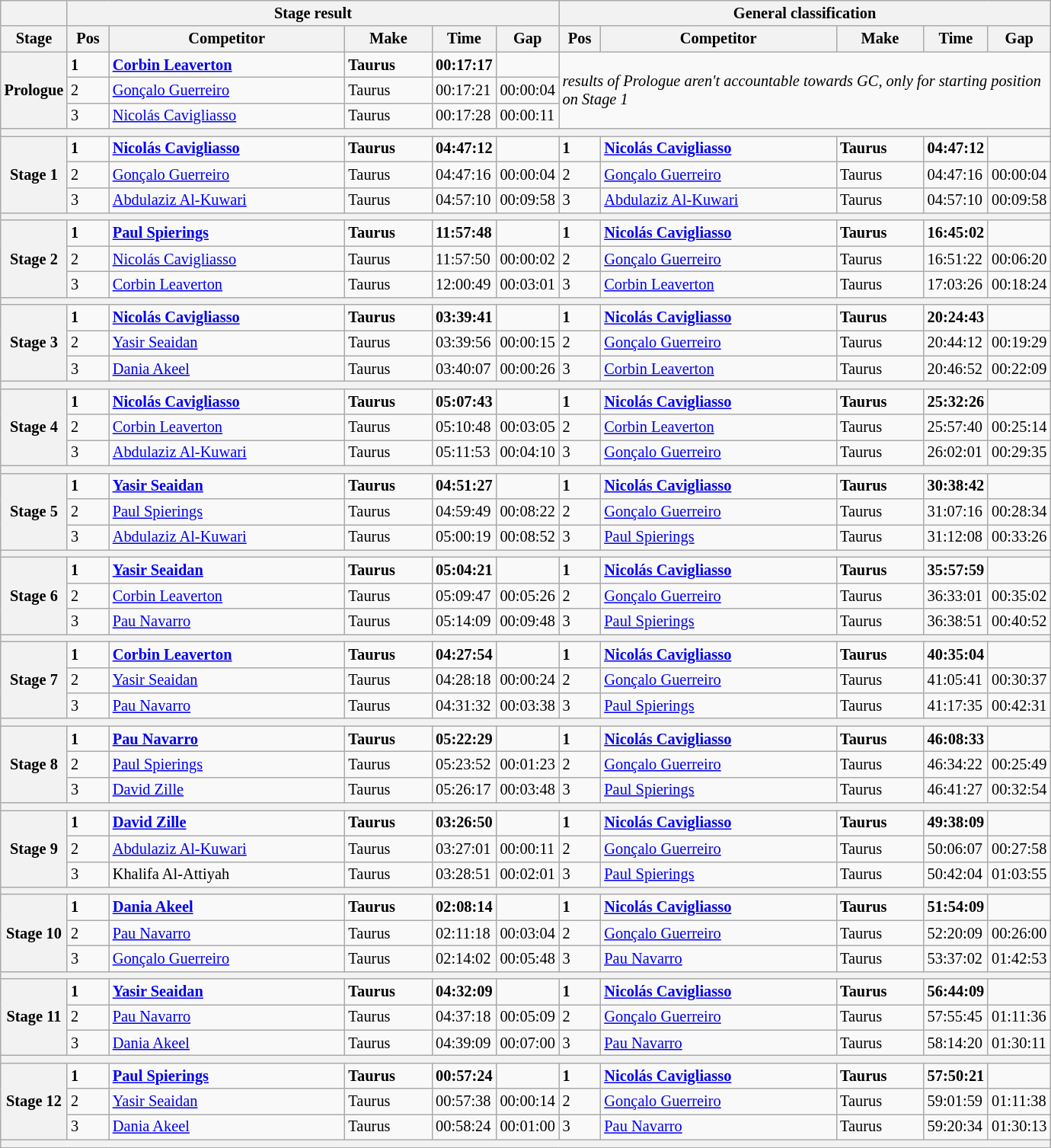<table class="wikitable" style="font-size:85%;">
<tr>
<th></th>
<th colspan=5>Stage result</th>
<th colspan=5>General classification</th>
</tr>
<tr>
<th width="40px">Stage</th>
<th width="30px">Pos</th>
<th width="200px">Competitor</th>
<th width="70px">Make</th>
<th width="40px">Time</th>
<th width="40px">Gap</th>
<th width="30px">Pos</th>
<th width="200px">Competitor</th>
<th width="70px">Make</th>
<th width="40px">Time</th>
<th width="40px">Gap</th>
</tr>
<tr>
<th rowspan=3>Prologue</th>
<td><strong>1</strong></td>
<td><strong> <a href='#'>Corbin Leaverton</a></strong></td>
<td><strong>Taurus</strong></td>
<td><strong>00:17:17</strong></td>
<td></td>
<td colspan=5 rowspan=3><em>results of Prologue aren't accountable towards GC, only for starting position on Stage 1</em></td>
</tr>
<tr>
<td>2</td>
<td> <a href='#'>Gonçalo Guerreiro</a></td>
<td>Taurus</td>
<td>00:17:21</td>
<td>00:00:04</td>
</tr>
<tr>
<td>3</td>
<td> <a href='#'>Nicolás Cavigliasso</a></td>
<td>Taurus</td>
<td>00:17:28</td>
<td>00:00:11</td>
</tr>
<tr>
<th colspan=11></th>
</tr>
<tr>
<th rowspan=3>Stage 1</th>
<td><strong>1</strong></td>
<td><strong> <a href='#'>Nicolás Cavigliasso</a></strong></td>
<td><strong>Taurus</strong></td>
<td><strong>04:47:12</strong></td>
<td></td>
<td><strong>1</strong></td>
<td><strong> <a href='#'>Nicolás Cavigliasso</a></strong></td>
<td><strong>Taurus</strong></td>
<td><strong>04:47:12</strong></td>
<td></td>
</tr>
<tr>
<td>2</td>
<td> <a href='#'>Gonçalo Guerreiro</a></td>
<td>Taurus</td>
<td>04:47:16</td>
<td>00:00:04</td>
<td>2</td>
<td> <a href='#'>Gonçalo Guerreiro</a></td>
<td>Taurus</td>
<td>04:47:16</td>
<td>00:00:04</td>
</tr>
<tr>
<td>3</td>
<td> <a href='#'>Abdulaziz Al-Kuwari</a></td>
<td>Taurus</td>
<td>04:57:10</td>
<td>00:09:58</td>
<td>3</td>
<td> <a href='#'>Abdulaziz Al-Kuwari</a></td>
<td>Taurus</td>
<td>04:57:10</td>
<td>00:09:58</td>
</tr>
<tr>
<th colspan=11></th>
</tr>
<tr>
<th rowspan=3>Stage 2</th>
<td><strong>1</strong></td>
<td><strong> <a href='#'>Paul Spierings</a></strong></td>
<td><strong>Taurus</strong></td>
<td><strong>11:57:48</strong></td>
<td></td>
<td><strong>1</strong></td>
<td><strong> <a href='#'>Nicolás Cavigliasso</a></strong></td>
<td><strong>Taurus</strong></td>
<td><strong>16:45:02</strong></td>
<td></td>
</tr>
<tr>
<td>2</td>
<td> <a href='#'>Nicolás Cavigliasso</a></td>
<td>Taurus</td>
<td>11:57:50</td>
<td>00:00:02</td>
<td>2</td>
<td> <a href='#'>Gonçalo Guerreiro</a></td>
<td>Taurus</td>
<td>16:51:22</td>
<td>00:06:20</td>
</tr>
<tr>
<td>3</td>
<td> <a href='#'>Corbin Leaverton</a></td>
<td>Taurus</td>
<td>12:00:49</td>
<td>00:03:01</td>
<td>3</td>
<td> <a href='#'>Corbin Leaverton</a></td>
<td>Taurus</td>
<td>17:03:26</td>
<td>00:18:24</td>
</tr>
<tr>
<th colspan=11></th>
</tr>
<tr>
<th rowspan="3">Stage 3</th>
<td><strong>1</strong></td>
<td><strong> <a href='#'>Nicolás Cavigliasso</a></strong></td>
<td><strong>Taurus</strong></td>
<td><strong>03:39:41</strong></td>
<td></td>
<td><strong>1</strong></td>
<td><strong> <a href='#'>Nicolás Cavigliasso</a></strong></td>
<td><strong>Taurus</strong></td>
<td><strong>20:24:43</strong></td>
<td></td>
</tr>
<tr>
<td>2</td>
<td> <a href='#'>Yasir Seaidan</a></td>
<td>Taurus</td>
<td>03:39:56</td>
<td>00:00:15</td>
<td>2</td>
<td> <a href='#'>Gonçalo Guerreiro</a></td>
<td>Taurus</td>
<td>20:44:12</td>
<td>00:19:29</td>
</tr>
<tr>
<td>3</td>
<td> <a href='#'>Dania Akeel</a></td>
<td>Taurus</td>
<td>03:40:07</td>
<td>00:00:26</td>
<td>3</td>
<td> <a href='#'>Corbin Leaverton</a></td>
<td>Taurus</td>
<td>20:46:52</td>
<td>00:22:09</td>
</tr>
<tr>
<th colspan=11></th>
</tr>
<tr>
<th rowspan=3>Stage 4</th>
<td><strong>1</strong></td>
<td><strong> <a href='#'>Nicolás Cavigliasso</a></strong></td>
<td><strong>Taurus</strong></td>
<td><strong>05:07:43</strong></td>
<td></td>
<td><strong>1</strong></td>
<td><strong> <a href='#'>Nicolás Cavigliasso</a></strong></td>
<td><strong>Taurus</strong></td>
<td><strong>25:32:26</strong></td>
<td></td>
</tr>
<tr>
<td>2</td>
<td> <a href='#'>Corbin Leaverton</a></td>
<td>Taurus</td>
<td>05:10:48</td>
<td>00:03:05</td>
<td>2</td>
<td> <a href='#'>Corbin Leaverton</a></td>
<td>Taurus</td>
<td>25:57:40</td>
<td>00:25:14</td>
</tr>
<tr>
<td>3</td>
<td> <a href='#'>Abdulaziz Al-Kuwari</a></td>
<td>Taurus</td>
<td>05:11:53</td>
<td>00:04:10</td>
<td>3</td>
<td> <a href='#'>Gonçalo Guerreiro</a></td>
<td>Taurus</td>
<td>26:02:01</td>
<td>00:29:35</td>
</tr>
<tr>
<th colspan=11></th>
</tr>
<tr>
<th rowspan=3>Stage 5</th>
<td><strong>1</strong></td>
<td><strong> <a href='#'>Yasir Seaidan</a></strong></td>
<td><strong>Taurus</strong></td>
<td><strong>04:51:27</strong></td>
<td></td>
<td><strong>1</strong></td>
<td><strong> <a href='#'>Nicolás Cavigliasso</a></strong></td>
<td><strong>Taurus</strong></td>
<td><strong>30:38:42</strong></td>
<td></td>
</tr>
<tr>
<td>2</td>
<td> <a href='#'>Paul Spierings</a></td>
<td>Taurus</td>
<td>04:59:49</td>
<td>00:08:22</td>
<td>2</td>
<td> <a href='#'>Gonçalo Guerreiro</a></td>
<td>Taurus</td>
<td>31:07:16</td>
<td>00:28:34</td>
</tr>
<tr>
<td>3</td>
<td> <a href='#'>Abdulaziz Al-Kuwari</a></td>
<td>Taurus</td>
<td>05:00:19</td>
<td>00:08:52</td>
<td>3</td>
<td> <a href='#'>Paul Spierings</a></td>
<td>Taurus</td>
<td>31:12:08</td>
<td>00:33:26</td>
</tr>
<tr>
<th colspan=11></th>
</tr>
<tr>
<th rowspan=3>Stage 6</th>
<td><strong>1</strong></td>
<td><strong> <a href='#'>Yasir Seaidan</a></strong></td>
<td><strong>Taurus</strong></td>
<td><strong>05:04:21</strong></td>
<td></td>
<td><strong>1</strong></td>
<td><strong> <a href='#'>Nicolás Cavigliasso</a></strong></td>
<td><strong>Taurus</strong></td>
<td><strong>35:57:59</strong></td>
<td></td>
</tr>
<tr>
<td>2</td>
<td> <a href='#'>Corbin Leaverton</a></td>
<td>Taurus</td>
<td>05:09:47</td>
<td>00:05:26</td>
<td>2</td>
<td> <a href='#'>Gonçalo Guerreiro</a></td>
<td>Taurus</td>
<td>36:33:01</td>
<td>00:35:02</td>
</tr>
<tr>
<td>3</td>
<td> <a href='#'>Pau Navarro</a></td>
<td>Taurus</td>
<td>05:14:09</td>
<td>00:09:48</td>
<td>3</td>
<td> <a href='#'>Paul Spierings</a></td>
<td>Taurus</td>
<td>36:38:51</td>
<td>00:40:52</td>
</tr>
<tr>
<th colspan=11></th>
</tr>
<tr>
<th rowspan=3>Stage 7</th>
<td><strong>1</strong></td>
<td><strong> <a href='#'>Corbin Leaverton</a></strong></td>
<td><strong>Taurus</strong></td>
<td><strong>04:27:54</strong></td>
<td></td>
<td><strong>1</strong></td>
<td><strong> <a href='#'>Nicolás Cavigliasso</a></strong></td>
<td><strong>Taurus</strong></td>
<td><strong>40:35:04</strong></td>
<td></td>
</tr>
<tr>
<td>2</td>
<td> <a href='#'>Yasir Seaidan</a></td>
<td>Taurus</td>
<td>04:28:18</td>
<td>00:00:24</td>
<td>2</td>
<td> <a href='#'>Gonçalo Guerreiro</a></td>
<td>Taurus</td>
<td>41:05:41</td>
<td>00:30:37</td>
</tr>
<tr>
<td>3</td>
<td> <a href='#'>Pau Navarro</a></td>
<td>Taurus</td>
<td>04:31:32</td>
<td>00:03:38</td>
<td>3</td>
<td> <a href='#'>Paul Spierings</a></td>
<td>Taurus</td>
<td>41:17:35</td>
<td>00:42:31</td>
</tr>
<tr>
<th colspan=11></th>
</tr>
<tr>
<th rowspan=3>Stage 8</th>
<td><strong>1</strong></td>
<td><strong> <a href='#'>Pau Navarro</a></strong></td>
<td><strong>Taurus</strong></td>
<td><strong>05:22:29</strong></td>
<td></td>
<td><strong>1</strong></td>
<td><strong> <a href='#'>Nicolás Cavigliasso</a></strong></td>
<td><strong>Taurus</strong></td>
<td><strong>46:08:33</strong></td>
<td></td>
</tr>
<tr>
<td>2</td>
<td> <a href='#'>Paul Spierings</a></td>
<td>Taurus</td>
<td>05:23:52</td>
<td>00:01:23</td>
<td>2</td>
<td> <a href='#'>Gonçalo Guerreiro</a></td>
<td>Taurus</td>
<td>46:34:22</td>
<td>00:25:49</td>
</tr>
<tr>
<td>3</td>
<td> <a href='#'>David Zille</a></td>
<td>Taurus</td>
<td>05:26:17</td>
<td>00:03:48</td>
<td>3</td>
<td> <a href='#'>Paul Spierings</a></td>
<td>Taurus</td>
<td>46:41:27</td>
<td>00:32:54</td>
</tr>
<tr>
<th colspan=11></th>
</tr>
<tr>
<th rowspan=3>Stage 9</th>
<td><strong>1</strong></td>
<td><strong> <a href='#'>David Zille</a></strong></td>
<td><strong>Taurus</strong></td>
<td><strong>03:26:50</strong></td>
<td></td>
<td><strong>1</strong></td>
<td><strong> <a href='#'>Nicolás Cavigliasso</a></strong></td>
<td><strong>Taurus</strong></td>
<td><strong>49:38:09</strong></td>
<td></td>
</tr>
<tr>
<td>2</td>
<td> <a href='#'>Abdulaziz Al-Kuwari</a></td>
<td>Taurus</td>
<td>03:27:01</td>
<td>00:00:11</td>
<td>2</td>
<td> <a href='#'>Gonçalo Guerreiro</a></td>
<td>Taurus</td>
<td>50:06:07</td>
<td>00:27:58</td>
</tr>
<tr>
<td>3</td>
<td> Khalifa Al-Attiyah</td>
<td>Taurus</td>
<td>03:28:51</td>
<td>00:02:01</td>
<td>3</td>
<td> <a href='#'>Paul Spierings</a></td>
<td>Taurus</td>
<td>50:42:04</td>
<td>01:03:55</td>
</tr>
<tr>
<th colspan=11></th>
</tr>
<tr>
<th rowspan=3>Stage 10</th>
<td><strong>1</strong></td>
<td><strong> <a href='#'>Dania Akeel</a></strong></td>
<td><strong>Taurus</strong></td>
<td><strong>02:08:14</strong></td>
<td></td>
<td><strong>1</strong></td>
<td><strong> <a href='#'>Nicolás Cavigliasso</a></strong></td>
<td><strong>Taurus</strong></td>
<td><strong>51:54:09</strong></td>
<td></td>
</tr>
<tr>
<td>2</td>
<td> <a href='#'>Pau Navarro</a></td>
<td>Taurus</td>
<td>02:11:18</td>
<td>00:03:04</td>
<td>2</td>
<td> <a href='#'>Gonçalo Guerreiro</a></td>
<td>Taurus</td>
<td>52:20:09</td>
<td>00:26:00</td>
</tr>
<tr>
<td>3</td>
<td> <a href='#'>Gonçalo Guerreiro</a></td>
<td>Taurus</td>
<td>02:14:02</td>
<td>00:05:48</td>
<td>3</td>
<td> <a href='#'>Pau Navarro</a></td>
<td>Taurus</td>
<td>53:37:02</td>
<td>01:42:53</td>
</tr>
<tr>
<th colspan=11></th>
</tr>
<tr>
<th rowspan=3>Stage 11</th>
<td><strong>1</strong></td>
<td><strong> <a href='#'>Yasir Seaidan</a></strong></td>
<td><strong>Taurus</strong></td>
<td><strong>04:32:09</strong></td>
<td></td>
<td><strong>1</strong></td>
<td><strong> <a href='#'>Nicolás Cavigliasso</a></strong></td>
<td><strong>Taurus</strong></td>
<td><strong>56:44:09</strong></td>
<td></td>
</tr>
<tr>
<td>2</td>
<td> <a href='#'>Pau Navarro</a></td>
<td>Taurus</td>
<td>04:37:18</td>
<td>00:05:09</td>
<td>2</td>
<td> <a href='#'>Gonçalo Guerreiro</a></td>
<td>Taurus</td>
<td>57:55:45</td>
<td>01:11:36</td>
</tr>
<tr>
<td>3</td>
<td> <a href='#'>Dania Akeel</a></td>
<td>Taurus</td>
<td>04:39:09</td>
<td>00:07:00</td>
<td>3</td>
<td> <a href='#'>Pau Navarro</a></td>
<td>Taurus</td>
<td>58:14:20</td>
<td>01:30:11</td>
</tr>
<tr>
<th colspan=11></th>
</tr>
<tr>
<th rowspan="3">Stage 12</th>
<td><strong>1</strong></td>
<td><strong> <a href='#'>Paul Spierings</a></strong></td>
<td><strong>Taurus</strong></td>
<td><strong>00:57:24</strong></td>
<td></td>
<td><strong>1</strong></td>
<td><strong> <a href='#'>Nicolás Cavigliasso</a></strong></td>
<td><strong>Taurus</strong></td>
<td><strong>57:50:21</strong></td>
<td></td>
</tr>
<tr>
<td>2</td>
<td> <a href='#'>Yasir Seaidan</a></td>
<td>Taurus</td>
<td>00:57:38</td>
<td>00:00:14</td>
<td>2</td>
<td> <a href='#'>Gonçalo Guerreiro</a></td>
<td>Taurus</td>
<td>59:01:59</td>
<td>01:11:38</td>
</tr>
<tr>
<td>3</td>
<td> <a href='#'>Dania Akeel</a></td>
<td>Taurus</td>
<td>00:58:24</td>
<td>00:01:00</td>
<td>3</td>
<td> <a href='#'>Pau Navarro</a></td>
<td>Taurus</td>
<td>59:20:34</td>
<td>01:30:13</td>
</tr>
<tr>
<th colspan="11"></th>
</tr>
</table>
